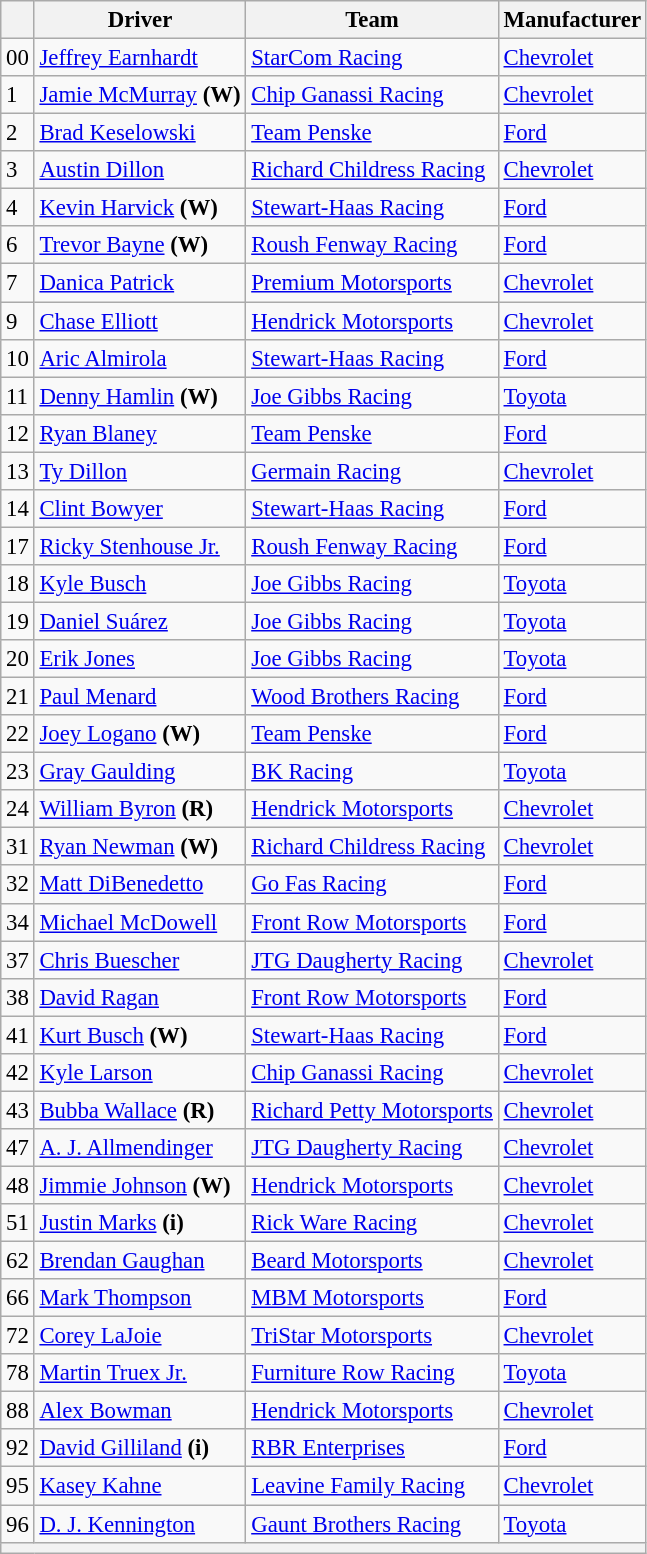<table class="wikitable" style="font-size:95%">
<tr>
<th></th>
<th>Driver</th>
<th>Team</th>
<th>Manufacturer</th>
</tr>
<tr>
<td>00</td>
<td><a href='#'>Jeffrey Earnhardt</a></td>
<td><a href='#'>StarCom Racing</a></td>
<td><a href='#'>Chevrolet</a></td>
</tr>
<tr>
<td>1</td>
<td><a href='#'>Jamie McMurray</a> <strong>(W)</strong></td>
<td><a href='#'>Chip Ganassi Racing</a></td>
<td><a href='#'>Chevrolet</a></td>
</tr>
<tr>
<td>2</td>
<td><a href='#'>Brad Keselowski</a></td>
<td><a href='#'>Team Penske</a></td>
<td><a href='#'>Ford</a></td>
</tr>
<tr>
<td>3</td>
<td><a href='#'>Austin Dillon</a></td>
<td><a href='#'>Richard Childress Racing</a></td>
<td><a href='#'>Chevrolet</a></td>
</tr>
<tr>
<td>4</td>
<td><a href='#'>Kevin Harvick</a> <strong>(W)</strong></td>
<td><a href='#'>Stewart-Haas Racing</a></td>
<td><a href='#'>Ford</a></td>
</tr>
<tr>
<td>6</td>
<td><a href='#'>Trevor Bayne</a> <strong>(W)</strong></td>
<td><a href='#'>Roush Fenway Racing</a></td>
<td><a href='#'>Ford</a></td>
</tr>
<tr>
<td>7</td>
<td><a href='#'>Danica Patrick</a></td>
<td><a href='#'>Premium Motorsports</a></td>
<td><a href='#'>Chevrolet</a></td>
</tr>
<tr>
<td>9</td>
<td><a href='#'>Chase Elliott</a></td>
<td><a href='#'>Hendrick Motorsports</a></td>
<td><a href='#'>Chevrolet</a></td>
</tr>
<tr>
<td>10</td>
<td><a href='#'>Aric Almirola</a></td>
<td><a href='#'>Stewart-Haas Racing</a></td>
<td><a href='#'>Ford</a></td>
</tr>
<tr>
<td>11</td>
<td><a href='#'>Denny Hamlin</a> <strong>(W)</strong></td>
<td><a href='#'>Joe Gibbs Racing</a></td>
<td><a href='#'>Toyota</a></td>
</tr>
<tr>
<td>12</td>
<td><a href='#'>Ryan Blaney</a></td>
<td><a href='#'>Team Penske</a></td>
<td><a href='#'>Ford</a></td>
</tr>
<tr>
<td>13</td>
<td><a href='#'>Ty Dillon</a></td>
<td><a href='#'>Germain Racing</a></td>
<td><a href='#'>Chevrolet</a></td>
</tr>
<tr>
<td>14</td>
<td><a href='#'>Clint Bowyer</a></td>
<td><a href='#'>Stewart-Haas Racing</a></td>
<td><a href='#'>Ford</a></td>
</tr>
<tr>
<td>17</td>
<td><a href='#'>Ricky Stenhouse Jr.</a></td>
<td><a href='#'>Roush Fenway Racing</a></td>
<td><a href='#'>Ford</a></td>
</tr>
<tr>
<td>18</td>
<td><a href='#'>Kyle Busch</a></td>
<td><a href='#'>Joe Gibbs Racing</a></td>
<td><a href='#'>Toyota</a></td>
</tr>
<tr>
<td>19</td>
<td><a href='#'>Daniel Suárez</a></td>
<td><a href='#'>Joe Gibbs Racing</a></td>
<td><a href='#'>Toyota</a></td>
</tr>
<tr>
<td>20</td>
<td><a href='#'>Erik Jones</a></td>
<td><a href='#'>Joe Gibbs Racing</a></td>
<td><a href='#'>Toyota</a></td>
</tr>
<tr>
<td>21</td>
<td><a href='#'>Paul Menard</a></td>
<td><a href='#'>Wood Brothers Racing</a></td>
<td><a href='#'>Ford</a></td>
</tr>
<tr>
<td>22</td>
<td><a href='#'>Joey Logano</a> <strong>(W)</strong></td>
<td><a href='#'>Team Penske</a></td>
<td><a href='#'>Ford</a></td>
</tr>
<tr>
<td>23</td>
<td><a href='#'>Gray Gaulding</a></td>
<td><a href='#'>BK Racing</a></td>
<td><a href='#'>Toyota</a></td>
</tr>
<tr>
<td>24</td>
<td><a href='#'>William Byron</a> <strong>(R)</strong></td>
<td><a href='#'>Hendrick Motorsports</a></td>
<td><a href='#'>Chevrolet</a></td>
</tr>
<tr>
<td>31</td>
<td><a href='#'>Ryan Newman</a> <strong>(W)</strong></td>
<td><a href='#'>Richard Childress Racing</a></td>
<td><a href='#'>Chevrolet</a></td>
</tr>
<tr>
<td>32</td>
<td><a href='#'>Matt DiBenedetto</a></td>
<td><a href='#'>Go Fas Racing</a></td>
<td><a href='#'>Ford</a></td>
</tr>
<tr>
<td>34</td>
<td><a href='#'>Michael McDowell</a></td>
<td><a href='#'>Front Row Motorsports</a></td>
<td><a href='#'>Ford</a></td>
</tr>
<tr>
<td>37</td>
<td><a href='#'>Chris Buescher</a></td>
<td><a href='#'>JTG Daugherty Racing</a></td>
<td><a href='#'>Chevrolet</a></td>
</tr>
<tr>
<td>38</td>
<td><a href='#'>David Ragan</a></td>
<td><a href='#'>Front Row Motorsports</a></td>
<td><a href='#'>Ford</a></td>
</tr>
<tr>
<td>41</td>
<td><a href='#'>Kurt Busch</a> <strong>(W)</strong></td>
<td><a href='#'>Stewart-Haas Racing</a></td>
<td><a href='#'>Ford</a></td>
</tr>
<tr>
<td>42</td>
<td><a href='#'>Kyle Larson</a></td>
<td><a href='#'>Chip Ganassi Racing</a></td>
<td><a href='#'>Chevrolet</a></td>
</tr>
<tr>
<td>43</td>
<td><a href='#'>Bubba Wallace</a> <strong>(R)</strong></td>
<td><a href='#'>Richard Petty Motorsports</a></td>
<td><a href='#'>Chevrolet</a></td>
</tr>
<tr>
<td>47</td>
<td><a href='#'>A. J. Allmendinger</a></td>
<td><a href='#'>JTG Daugherty Racing</a></td>
<td><a href='#'>Chevrolet</a></td>
</tr>
<tr>
<td>48</td>
<td><a href='#'>Jimmie Johnson</a> <strong>(W)</strong></td>
<td><a href='#'>Hendrick Motorsports</a></td>
<td><a href='#'>Chevrolet</a></td>
</tr>
<tr>
<td>51</td>
<td><a href='#'>Justin Marks</a> <strong>(i)</strong></td>
<td><a href='#'>Rick Ware Racing</a></td>
<td><a href='#'>Chevrolet</a></td>
</tr>
<tr>
<td>62</td>
<td><a href='#'>Brendan Gaughan</a></td>
<td><a href='#'>Beard Motorsports</a></td>
<td><a href='#'>Chevrolet</a></td>
</tr>
<tr>
<td>66</td>
<td><a href='#'>Mark Thompson</a></td>
<td><a href='#'>MBM Motorsports</a></td>
<td><a href='#'>Ford</a></td>
</tr>
<tr>
<td>72</td>
<td><a href='#'>Corey LaJoie</a></td>
<td><a href='#'>TriStar Motorsports</a></td>
<td><a href='#'>Chevrolet</a></td>
</tr>
<tr>
<td>78</td>
<td><a href='#'>Martin Truex Jr.</a></td>
<td><a href='#'>Furniture Row Racing</a></td>
<td><a href='#'>Toyota</a></td>
</tr>
<tr>
<td>88</td>
<td><a href='#'>Alex Bowman</a></td>
<td><a href='#'>Hendrick Motorsports</a></td>
<td><a href='#'>Chevrolet</a></td>
</tr>
<tr>
<td>92</td>
<td><a href='#'>David Gilliland</a> <strong>(i)</strong></td>
<td><a href='#'>RBR Enterprises</a></td>
<td><a href='#'>Ford</a></td>
</tr>
<tr>
<td>95</td>
<td><a href='#'>Kasey Kahne</a></td>
<td><a href='#'>Leavine Family Racing</a></td>
<td><a href='#'>Chevrolet</a></td>
</tr>
<tr>
<td>96</td>
<td><a href='#'>D. J. Kennington</a></td>
<td><a href='#'>Gaunt Brothers Racing</a></td>
<td><a href='#'>Toyota</a></td>
</tr>
<tr>
<th colspan="4"></th>
</tr>
</table>
